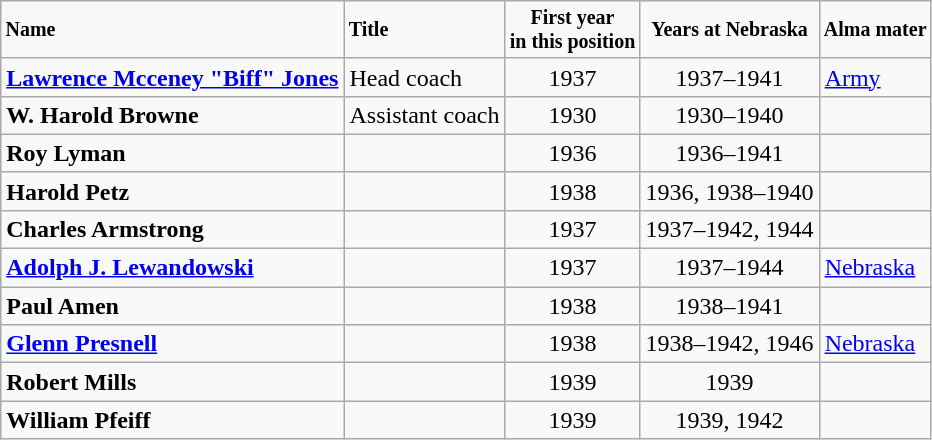<table class="wikitable">
<tr style="font-size:smaller">
<td><strong>Name</strong></td>
<td><strong>Title</strong></td>
<td align="center"><strong>First year<br>in this position</strong></td>
<td align="center"><strong>Years at Nebraska</strong></td>
<td><strong>Alma mater</strong></td>
</tr>
<tr>
<td><strong><a href='#'>Lawrence Mcceney "Biff" Jones</a></strong></td>
<td>Head coach</td>
<td align="center">1937</td>
<td align="center">1937–1941</td>
<td><a href='#'>Army</a></td>
</tr>
<tr>
<td><strong>W. Harold Browne</strong></td>
<td>Assistant coach</td>
<td align="center">1930</td>
<td align="center">1930–1940</td>
<td></td>
</tr>
<tr>
<td><strong>Roy Lyman</strong></td>
<td></td>
<td align="center">1936</td>
<td align="center">1936–1941</td>
<td></td>
</tr>
<tr>
<td><strong>Harold Petz</strong></td>
<td></td>
<td align="center">1938</td>
<td align="center">1936, 1938–1940</td>
<td></td>
</tr>
<tr>
<td><strong>Charles Armstrong</strong></td>
<td></td>
<td align="center">1937</td>
<td align="center">1937–1942, 1944</td>
<td></td>
</tr>
<tr>
<td><strong><a href='#'>Adolph J. Lewandowski</a></strong></td>
<td></td>
<td align="center">1937</td>
<td align="center">1937–1944</td>
<td><a href='#'>Nebraska</a></td>
</tr>
<tr>
<td><strong>Paul Amen</strong></td>
<td></td>
<td align="center">1938</td>
<td align="center">1938–1941</td>
<td></td>
</tr>
<tr>
<td><strong><a href='#'>Glenn Presnell</a></strong></td>
<td></td>
<td align="center">1938</td>
<td align="center">1938–1942, 1946</td>
<td><a href='#'>Nebraska</a></td>
</tr>
<tr>
<td><strong>Robert Mills</strong></td>
<td></td>
<td align="center">1939</td>
<td align="center">1939</td>
<td></td>
</tr>
<tr>
<td><strong>William Pfeiff</strong></td>
<td></td>
<td align="center">1939</td>
<td align="center">1939, 1942</td>
<td></td>
</tr>
</table>
